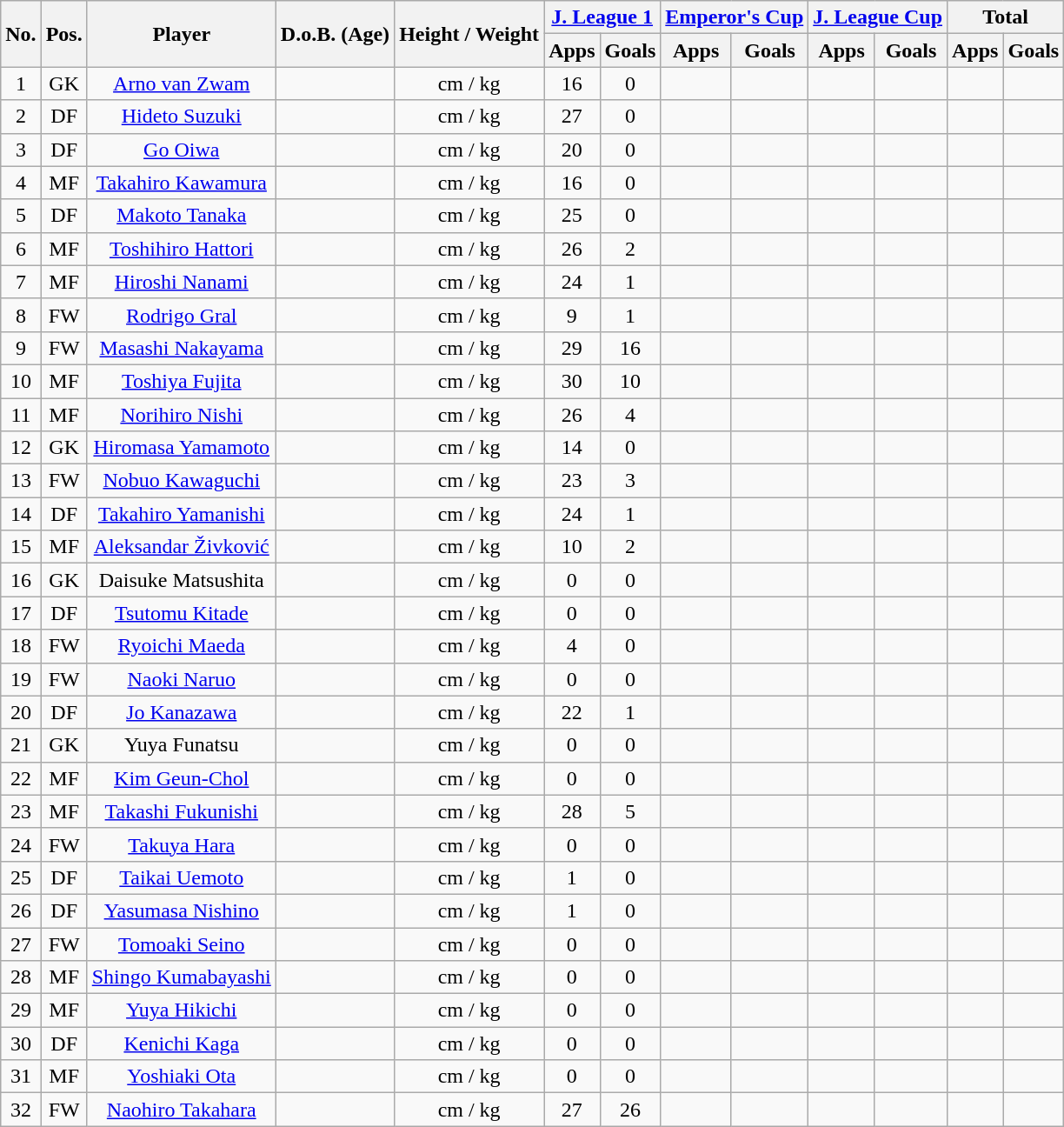<table class="wikitable" style="text-align:center;">
<tr>
<th rowspan="2">No.</th>
<th rowspan="2">Pos.</th>
<th rowspan="2">Player</th>
<th rowspan="2">D.o.B. (Age)</th>
<th rowspan="2">Height / Weight</th>
<th colspan="2"><a href='#'>J. League 1</a></th>
<th colspan="2"><a href='#'>Emperor's Cup</a></th>
<th colspan="2"><a href='#'>J. League Cup</a></th>
<th colspan="2">Total</th>
</tr>
<tr>
<th>Apps</th>
<th>Goals</th>
<th>Apps</th>
<th>Goals</th>
<th>Apps</th>
<th>Goals</th>
<th>Apps</th>
<th>Goals</th>
</tr>
<tr>
<td>1</td>
<td>GK</td>
<td><a href='#'>Arno van Zwam</a></td>
<td></td>
<td>cm / kg</td>
<td>16</td>
<td>0</td>
<td></td>
<td></td>
<td></td>
<td></td>
<td></td>
<td></td>
</tr>
<tr>
<td>2</td>
<td>DF</td>
<td><a href='#'>Hideto Suzuki</a></td>
<td></td>
<td>cm / kg</td>
<td>27</td>
<td>0</td>
<td></td>
<td></td>
<td></td>
<td></td>
<td></td>
<td></td>
</tr>
<tr>
<td>3</td>
<td>DF</td>
<td><a href='#'>Go Oiwa</a></td>
<td></td>
<td>cm / kg</td>
<td>20</td>
<td>0</td>
<td></td>
<td></td>
<td></td>
<td></td>
<td></td>
<td></td>
</tr>
<tr>
<td>4</td>
<td>MF</td>
<td><a href='#'>Takahiro Kawamura</a></td>
<td></td>
<td>cm / kg</td>
<td>16</td>
<td>0</td>
<td></td>
<td></td>
<td></td>
<td></td>
<td></td>
<td></td>
</tr>
<tr>
<td>5</td>
<td>DF</td>
<td><a href='#'>Makoto Tanaka</a></td>
<td></td>
<td>cm / kg</td>
<td>25</td>
<td>0</td>
<td></td>
<td></td>
<td></td>
<td></td>
<td></td>
<td></td>
</tr>
<tr>
<td>6</td>
<td>MF</td>
<td><a href='#'>Toshihiro Hattori</a></td>
<td></td>
<td>cm / kg</td>
<td>26</td>
<td>2</td>
<td></td>
<td></td>
<td></td>
<td></td>
<td></td>
<td></td>
</tr>
<tr>
<td>7</td>
<td>MF</td>
<td><a href='#'>Hiroshi Nanami</a></td>
<td></td>
<td>cm / kg</td>
<td>24</td>
<td>1</td>
<td></td>
<td></td>
<td></td>
<td></td>
<td></td>
<td></td>
</tr>
<tr>
<td>8</td>
<td>FW</td>
<td><a href='#'>Rodrigo Gral</a></td>
<td></td>
<td>cm / kg</td>
<td>9</td>
<td>1</td>
<td></td>
<td></td>
<td></td>
<td></td>
<td></td>
<td></td>
</tr>
<tr>
<td>9</td>
<td>FW</td>
<td><a href='#'>Masashi Nakayama</a></td>
<td></td>
<td>cm / kg</td>
<td>29</td>
<td>16</td>
<td></td>
<td></td>
<td></td>
<td></td>
<td></td>
<td></td>
</tr>
<tr>
<td>10</td>
<td>MF</td>
<td><a href='#'>Toshiya Fujita</a></td>
<td></td>
<td>cm / kg</td>
<td>30</td>
<td>10</td>
<td></td>
<td></td>
<td></td>
<td></td>
<td></td>
<td></td>
</tr>
<tr>
<td>11</td>
<td>MF</td>
<td><a href='#'>Norihiro Nishi</a></td>
<td></td>
<td>cm / kg</td>
<td>26</td>
<td>4</td>
<td></td>
<td></td>
<td></td>
<td></td>
<td></td>
<td></td>
</tr>
<tr>
<td>12</td>
<td>GK</td>
<td><a href='#'>Hiromasa Yamamoto</a></td>
<td></td>
<td>cm / kg</td>
<td>14</td>
<td>0</td>
<td></td>
<td></td>
<td></td>
<td></td>
<td></td>
<td></td>
</tr>
<tr>
<td>13</td>
<td>FW</td>
<td><a href='#'>Nobuo Kawaguchi</a></td>
<td></td>
<td>cm / kg</td>
<td>23</td>
<td>3</td>
<td></td>
<td></td>
<td></td>
<td></td>
<td></td>
<td></td>
</tr>
<tr>
<td>14</td>
<td>DF</td>
<td><a href='#'>Takahiro Yamanishi</a></td>
<td></td>
<td>cm / kg</td>
<td>24</td>
<td>1</td>
<td></td>
<td></td>
<td></td>
<td></td>
<td></td>
<td></td>
</tr>
<tr>
<td>15</td>
<td>MF</td>
<td><a href='#'>Aleksandar Živković</a></td>
<td></td>
<td>cm / kg</td>
<td>10</td>
<td>2</td>
<td></td>
<td></td>
<td></td>
<td></td>
<td></td>
<td></td>
</tr>
<tr>
<td>16</td>
<td>GK</td>
<td>Daisuke Matsushita</td>
<td></td>
<td>cm / kg</td>
<td>0</td>
<td>0</td>
<td></td>
<td></td>
<td></td>
<td></td>
<td></td>
<td></td>
</tr>
<tr>
<td>17</td>
<td>DF</td>
<td><a href='#'>Tsutomu Kitade</a></td>
<td></td>
<td>cm / kg</td>
<td>0</td>
<td>0</td>
<td></td>
<td></td>
<td></td>
<td></td>
<td></td>
<td></td>
</tr>
<tr>
<td>18</td>
<td>FW</td>
<td><a href='#'>Ryoichi Maeda</a></td>
<td></td>
<td>cm / kg</td>
<td>4</td>
<td>0</td>
<td></td>
<td></td>
<td></td>
<td></td>
<td></td>
<td></td>
</tr>
<tr>
<td>19</td>
<td>FW</td>
<td><a href='#'>Naoki Naruo</a></td>
<td></td>
<td>cm / kg</td>
<td>0</td>
<td>0</td>
<td></td>
<td></td>
<td></td>
<td></td>
<td></td>
<td></td>
</tr>
<tr>
<td>20</td>
<td>DF</td>
<td><a href='#'>Jo Kanazawa</a></td>
<td></td>
<td>cm / kg</td>
<td>22</td>
<td>1</td>
<td></td>
<td></td>
<td></td>
<td></td>
<td></td>
<td></td>
</tr>
<tr>
<td>21</td>
<td>GK</td>
<td>Yuya Funatsu</td>
<td></td>
<td>cm / kg</td>
<td>0</td>
<td>0</td>
<td></td>
<td></td>
<td></td>
<td></td>
<td></td>
<td></td>
</tr>
<tr>
<td>22</td>
<td>MF</td>
<td><a href='#'>Kim Geun-Chol</a></td>
<td></td>
<td>cm / kg</td>
<td>0</td>
<td>0</td>
<td></td>
<td></td>
<td></td>
<td></td>
<td></td>
<td></td>
</tr>
<tr>
<td>23</td>
<td>MF</td>
<td><a href='#'>Takashi Fukunishi</a></td>
<td></td>
<td>cm / kg</td>
<td>28</td>
<td>5</td>
<td></td>
<td></td>
<td></td>
<td></td>
<td></td>
<td></td>
</tr>
<tr>
<td>24</td>
<td>FW</td>
<td><a href='#'>Takuya Hara</a></td>
<td></td>
<td>cm / kg</td>
<td>0</td>
<td>0</td>
<td></td>
<td></td>
<td></td>
<td></td>
<td></td>
<td></td>
</tr>
<tr>
<td>25</td>
<td>DF</td>
<td><a href='#'>Taikai Uemoto</a></td>
<td></td>
<td>cm / kg</td>
<td>1</td>
<td>0</td>
<td></td>
<td></td>
<td></td>
<td></td>
<td></td>
<td></td>
</tr>
<tr>
<td>26</td>
<td>DF</td>
<td><a href='#'>Yasumasa Nishino</a></td>
<td></td>
<td>cm / kg</td>
<td>1</td>
<td>0</td>
<td></td>
<td></td>
<td></td>
<td></td>
<td></td>
<td></td>
</tr>
<tr>
<td>27</td>
<td>FW</td>
<td><a href='#'>Tomoaki Seino</a></td>
<td></td>
<td>cm / kg</td>
<td>0</td>
<td>0</td>
<td></td>
<td></td>
<td></td>
<td></td>
<td></td>
<td></td>
</tr>
<tr>
<td>28</td>
<td>MF</td>
<td><a href='#'>Shingo Kumabayashi</a></td>
<td></td>
<td>cm / kg</td>
<td>0</td>
<td>0</td>
<td></td>
<td></td>
<td></td>
<td></td>
<td></td>
<td></td>
</tr>
<tr>
<td>29</td>
<td>MF</td>
<td><a href='#'>Yuya Hikichi</a></td>
<td></td>
<td>cm / kg</td>
<td>0</td>
<td>0</td>
<td></td>
<td></td>
<td></td>
<td></td>
<td></td>
<td></td>
</tr>
<tr>
<td>30</td>
<td>DF</td>
<td><a href='#'>Kenichi Kaga</a></td>
<td></td>
<td>cm / kg</td>
<td>0</td>
<td>0</td>
<td></td>
<td></td>
<td></td>
<td></td>
<td></td>
<td></td>
</tr>
<tr>
<td>31</td>
<td>MF</td>
<td><a href='#'>Yoshiaki Ota</a></td>
<td></td>
<td>cm / kg</td>
<td>0</td>
<td>0</td>
<td></td>
<td></td>
<td></td>
<td></td>
<td></td>
<td></td>
</tr>
<tr>
<td>32</td>
<td>FW</td>
<td><a href='#'>Naohiro Takahara</a></td>
<td></td>
<td>cm / kg</td>
<td>27</td>
<td>26</td>
<td></td>
<td></td>
<td></td>
<td></td>
<td></td>
<td></td>
</tr>
</table>
